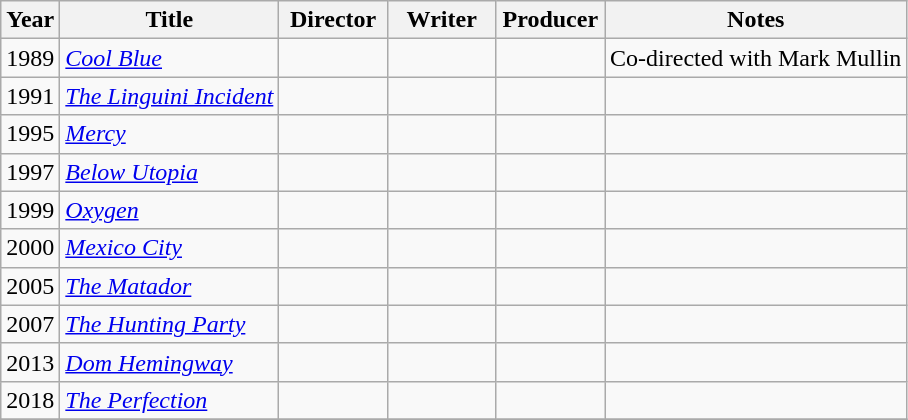<table class="wikitable">
<tr>
<th>Year</th>
<th>Title</th>
<th width=65>Director</th>
<th width=65>Writer</th>
<th width=65>Producer</th>
<th>Notes</th>
</tr>
<tr>
<td>1989</td>
<td><em><a href='#'>Cool Blue</a></em></td>
<td></td>
<td></td>
<td></td>
<td>Co-directed with Mark Mullin</td>
</tr>
<tr>
<td>1991</td>
<td><em><a href='#'>The Linguini Incident</a></em></td>
<td></td>
<td></td>
<td></td>
<td></td>
</tr>
<tr>
<td>1995</td>
<td><em><a href='#'>Mercy</a></em></td>
<td></td>
<td></td>
<td></td>
<td></td>
</tr>
<tr>
<td>1997</td>
<td><em><a href='#'>Below Utopia</a></em></td>
<td></td>
<td></td>
<td></td>
<td></td>
</tr>
<tr>
<td>1999</td>
<td><em><a href='#'>Oxygen</a></em></td>
<td></td>
<td></td>
<td></td>
<td></td>
</tr>
<tr>
<td>2000</td>
<td><em><a href='#'>Mexico City</a></em></td>
<td></td>
<td></td>
<td></td>
<td></td>
</tr>
<tr>
<td>2005</td>
<td><em><a href='#'>The Matador</a></em></td>
<td></td>
<td></td>
<td></td>
<td></td>
</tr>
<tr>
<td>2007</td>
<td><em><a href='#'>The Hunting Party</a></em></td>
<td></td>
<td></td>
<td></td>
<td></td>
</tr>
<tr>
<td>2013</td>
<td><em><a href='#'>Dom Hemingway</a></em></td>
<td></td>
<td></td>
<td></td>
<td></td>
</tr>
<tr>
<td>2018</td>
<td><em><a href='#'>The Perfection</a></em></td>
<td></td>
<td></td>
<td></td>
<td></td>
</tr>
<tr>
</tr>
</table>
